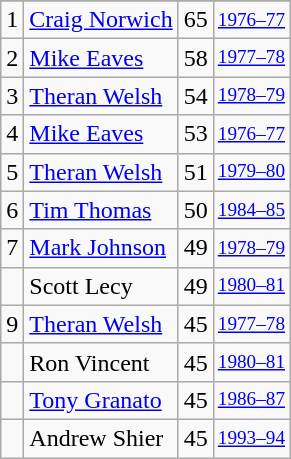<table class="wikitable">
<tr>
</tr>
<tr>
<td>1</td>
<td><a href='#'>Craig Norwich</a></td>
<td>65</td>
<td style="font-size:80%;"><a href='#'>1976–77</a></td>
</tr>
<tr>
<td>2</td>
<td><a href='#'>Mike Eaves</a></td>
<td>58</td>
<td style="font-size:80%;"><a href='#'>1977–78</a></td>
</tr>
<tr>
<td>3</td>
<td><a href='#'>Theran Welsh</a></td>
<td>54</td>
<td style="font-size:80%;"><a href='#'>1978–79</a></td>
</tr>
<tr>
<td>4</td>
<td><a href='#'>Mike Eaves</a></td>
<td>53</td>
<td style="font-size:80%;"><a href='#'>1976–77</a></td>
</tr>
<tr>
<td>5</td>
<td><a href='#'>Theran Welsh</a></td>
<td>51</td>
<td style="font-size:80%;"><a href='#'>1979–80</a></td>
</tr>
<tr>
<td>6</td>
<td><a href='#'>Tim Thomas</a></td>
<td>50</td>
<td style="font-size:80%;"><a href='#'>1984–85</a></td>
</tr>
<tr>
<td>7</td>
<td><a href='#'>Mark Johnson</a></td>
<td>49</td>
<td style="font-size:80%;"><a href='#'>1978–79</a></td>
</tr>
<tr>
<td></td>
<td>Scott Lecy</td>
<td>49</td>
<td style="font-size:80%;"><a href='#'>1980–81</a></td>
</tr>
<tr>
<td>9</td>
<td><a href='#'>Theran Welsh</a></td>
<td>45</td>
<td style="font-size:80%;"><a href='#'>1977–78</a></td>
</tr>
<tr>
<td></td>
<td>Ron Vincent</td>
<td>45</td>
<td style="font-size:80%;"><a href='#'>1980–81</a></td>
</tr>
<tr>
<td></td>
<td><a href='#'>Tony Granato</a></td>
<td>45</td>
<td style="font-size:80%;"><a href='#'>1986–87</a></td>
</tr>
<tr>
<td></td>
<td>Andrew Shier</td>
<td>45</td>
<td style="font-size:80%;"><a href='#'>1993–94</a></td>
</tr>
</table>
